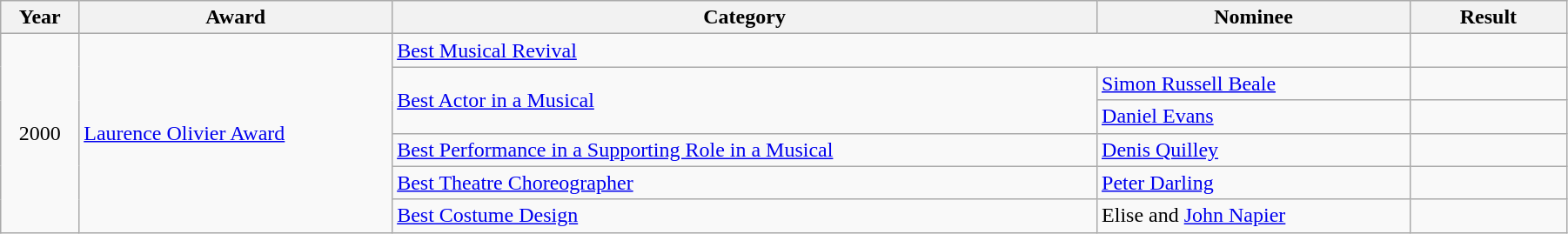<table class="wikitable" style="width:95%;">
<tr>
<th style="width:5%;">Year</th>
<th style="width:20%;">Award</th>
<th style="width:45%;">Category</th>
<th style="width:20%;">Nominee</th>
<th style="width:10%;">Result</th>
</tr>
<tr>
<td rowspan="6" style="text-align:center;">2000</td>
<td rowspan="6"><a href='#'>Laurence Olivier Award</a></td>
<td colspan="2"><a href='#'>Best Musical Revival</a></td>
<td></td>
</tr>
<tr>
<td rowspan="2"><a href='#'>Best Actor in a Musical</a></td>
<td><a href='#'>Simon Russell Beale</a></td>
<td></td>
</tr>
<tr>
<td><a href='#'>Daniel Evans</a></td>
<td></td>
</tr>
<tr>
<td><a href='#'>Best Performance in a Supporting Role in a Musical</a></td>
<td><a href='#'>Denis Quilley</a></td>
<td></td>
</tr>
<tr>
<td><a href='#'>Best Theatre Choreographer</a></td>
<td><a href='#'>Peter Darling</a></td>
<td></td>
</tr>
<tr>
<td><a href='#'>Best Costume Design</a></td>
<td>Elise and <a href='#'>John Napier</a></td>
<td></td>
</tr>
</table>
